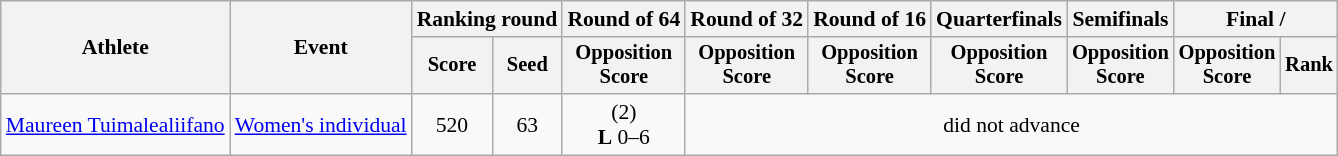<table class="wikitable" style="font-size:90%">
<tr>
<th rowspan="2">Athlete</th>
<th rowspan="2">Event</th>
<th colspan="2">Ranking round</th>
<th>Round of 64</th>
<th>Round of 32</th>
<th>Round of 16</th>
<th>Quarterfinals</th>
<th>Semifinals</th>
<th colspan="2">Final / </th>
</tr>
<tr style="font-size:95%">
<th>Score</th>
<th>Seed</th>
<th>Opposition<br>Score</th>
<th>Opposition<br>Score</th>
<th>Opposition<br>Score</th>
<th>Opposition<br>Score</th>
<th>Opposition<br>Score</th>
<th>Opposition<br>Score</th>
<th>Rank</th>
</tr>
<tr align=center>
<td align=left><a href='#'>Maureen Tuimalealiifano</a></td>
<td align=left><a href='#'>Women's individual</a></td>
<td>520</td>
<td>63</td>
<td> (2)<br><strong>L</strong> 0–6</td>
<td colspan=6>did not advance</td>
</tr>
</table>
